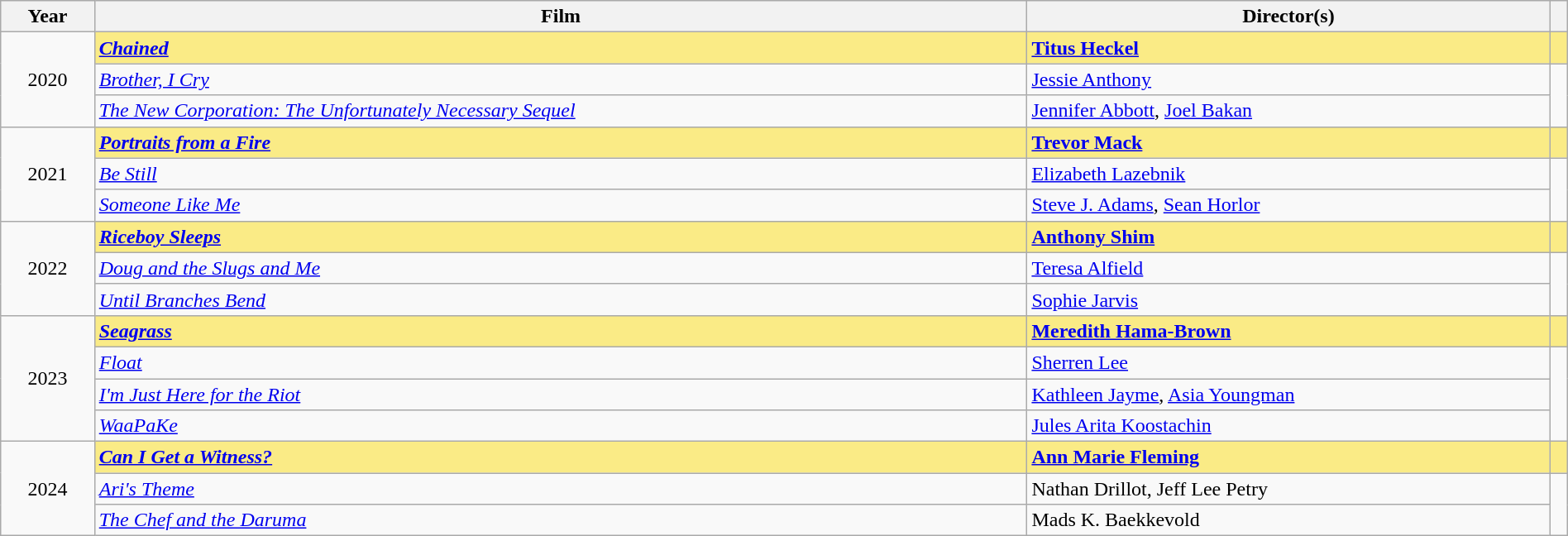<table class="wikitable" width="100%" cellpadding="5">
<tr>
<th>Year</th>
<th>Film</th>
<th>Director(s)</th>
<th></th>
</tr>
<tr>
<td style="text-align:center;" rowspan=3>2020</td>
<td style="background:#FAEB86;"><strong><em><a href='#'>Chained</a></em></strong></td>
<td style="background:#FAEB86;"><strong><a href='#'>Titus Heckel</a></strong></td>
<td style="background:#FAEB86;"></td>
</tr>
<tr>
<td><em><a href='#'>Brother, I Cry</a></em></td>
<td><a href='#'>Jessie Anthony</a></td>
<td rowspan=2></td>
</tr>
<tr>
<td><em><a href='#'>The New Corporation: The Unfortunately Necessary Sequel</a></em></td>
<td><a href='#'>Jennifer Abbott</a>, <a href='#'>Joel Bakan</a></td>
</tr>
<tr>
<td style="text-align:center;" rowspan=3>2021</td>
<td style="background:#FAEB86;"><strong><em><a href='#'>Portraits from a Fire</a></em></strong></td>
<td style="background:#FAEB86;"><strong><a href='#'>Trevor Mack</a></strong></td>
<td style="background:#FAEB86;"></td>
</tr>
<tr>
<td><em><a href='#'>Be Still</a></em></td>
<td><a href='#'>Elizabeth Lazebnik</a></td>
<td rowspan=2></td>
</tr>
<tr>
<td><em><a href='#'>Someone Like Me</a></em></td>
<td><a href='#'>Steve J. Adams</a>, <a href='#'>Sean Horlor</a></td>
</tr>
<tr>
<td style="text-align:center;" rowspan=3>2022</td>
<td style="background:#FAEB86;"><strong><em><a href='#'>Riceboy Sleeps</a></em></strong></td>
<td style="background:#FAEB86;"><strong><a href='#'>Anthony Shim</a></strong></td>
<td style="background:#FAEB86;"></td>
</tr>
<tr>
<td><em><a href='#'>Doug and the Slugs and Me</a></em></td>
<td><a href='#'>Teresa Alfield</a></td>
<td rowspan=2></td>
</tr>
<tr>
<td><em><a href='#'>Until Branches Bend</a></em></td>
<td><a href='#'>Sophie Jarvis</a></td>
</tr>
<tr>
<td style="text-align:center;" rowspan=4>2023</td>
<td style="background:#FAEB86;"><strong><em><a href='#'>Seagrass</a></em></strong></td>
<td style="background:#FAEB86;"><strong><a href='#'>Meredith Hama-Brown</a></strong></td>
<td style="background:#FAEB86;"></td>
</tr>
<tr>
<td><em><a href='#'>Float</a></em></td>
<td><a href='#'>Sherren Lee</a></td>
<td rowspan=3></td>
</tr>
<tr>
<td><em><a href='#'>I'm Just Here for the Riot</a></em></td>
<td><a href='#'>Kathleen Jayme</a>, <a href='#'>Asia Youngman</a></td>
</tr>
<tr>
<td><em><a href='#'>WaaPaKe</a></em></td>
<td><a href='#'>Jules Arita Koostachin</a></td>
</tr>
<tr>
<td style="text-align:center;" rowspan=3>2024</td>
<td style="background:#FAEB86;"><strong><em><a href='#'>Can I Get a Witness?</a></em></strong></td>
<td style="background:#FAEB86;"><strong><a href='#'>Ann Marie Fleming</a></strong></td>
<td style="background:#FAEB86;"></td>
</tr>
<tr>
<td><em><a href='#'>Ari's Theme</a></em></td>
<td>Nathan Drillot, Jeff Lee Petry</td>
<td rowspan=2></td>
</tr>
<tr>
<td><em><a href='#'>The Chef and the Daruma</a></em></td>
<td>Mads K. Baekkevold</td>
</tr>
</table>
